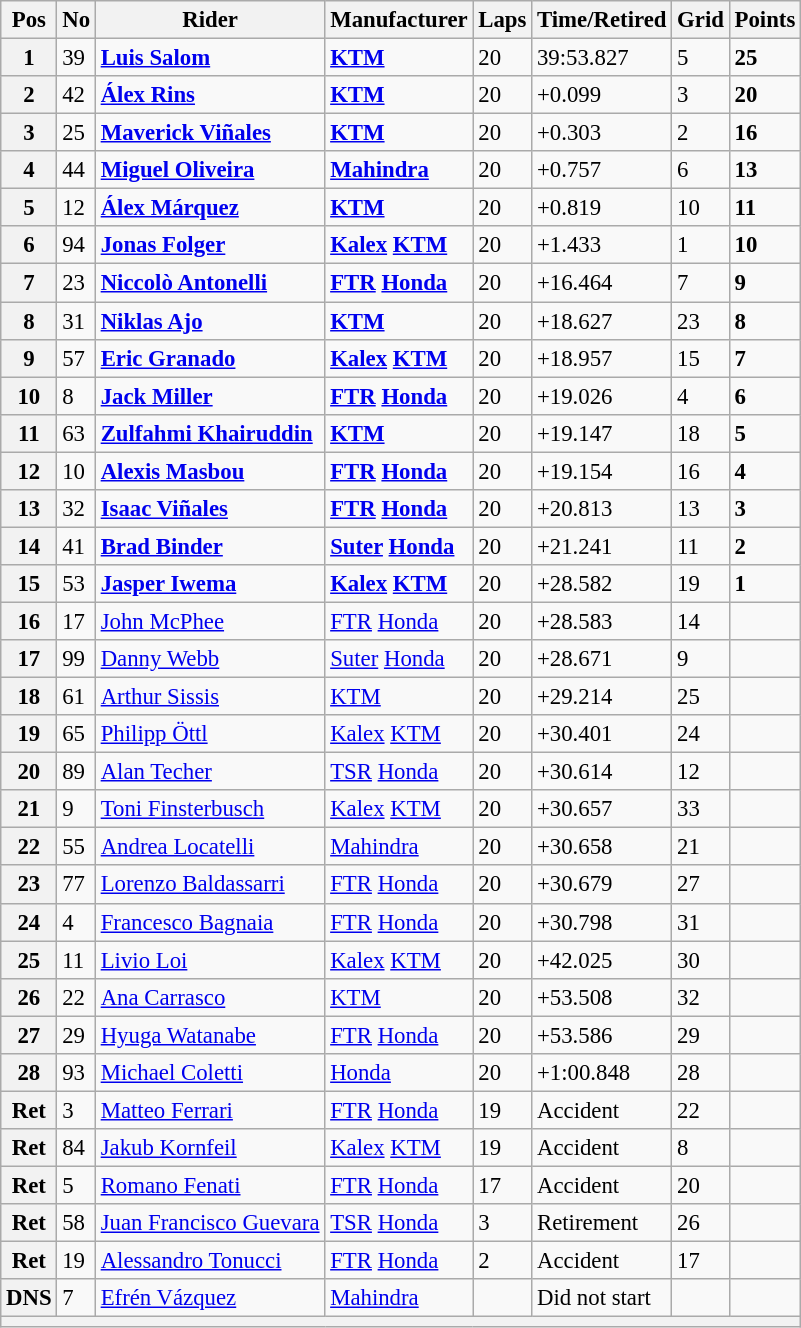<table class="wikitable" style="font-size: 95%;">
<tr>
<th>Pos</th>
<th>No</th>
<th>Rider</th>
<th>Manufacturer</th>
<th>Laps</th>
<th>Time/Retired</th>
<th>Grid</th>
<th>Points</th>
</tr>
<tr>
<th>1</th>
<td>39</td>
<td> <strong><a href='#'>Luis Salom</a></strong></td>
<td><strong><a href='#'>KTM</a></strong></td>
<td>20</td>
<td>39:53.827</td>
<td>5</td>
<td><strong>25</strong></td>
</tr>
<tr>
<th>2</th>
<td>42</td>
<td> <strong><a href='#'>Álex Rins</a></strong></td>
<td><strong><a href='#'>KTM</a></strong></td>
<td>20</td>
<td>+0.099</td>
<td>3</td>
<td><strong>20</strong></td>
</tr>
<tr>
<th>3</th>
<td>25</td>
<td> <strong><a href='#'>Maverick Viñales</a></strong></td>
<td><strong><a href='#'>KTM</a></strong></td>
<td>20</td>
<td>+0.303</td>
<td>2</td>
<td><strong>16</strong></td>
</tr>
<tr>
<th>4</th>
<td>44</td>
<td> <strong><a href='#'>Miguel Oliveira</a></strong></td>
<td><strong><a href='#'>Mahindra</a></strong></td>
<td>20</td>
<td>+0.757</td>
<td>6</td>
<td><strong>13</strong></td>
</tr>
<tr>
<th>5</th>
<td>12</td>
<td> <strong><a href='#'>Álex Márquez</a></strong></td>
<td><strong><a href='#'>KTM</a></strong></td>
<td>20</td>
<td>+0.819</td>
<td>10</td>
<td><strong>11</strong></td>
</tr>
<tr>
<th>6</th>
<td>94</td>
<td> <strong><a href='#'>Jonas Folger</a></strong></td>
<td><strong><a href='#'>Kalex</a> <a href='#'>KTM</a></strong></td>
<td>20</td>
<td>+1.433</td>
<td>1</td>
<td><strong>10</strong></td>
</tr>
<tr>
<th>7</th>
<td>23</td>
<td> <strong><a href='#'>Niccolò Antonelli</a></strong></td>
<td><strong><a href='#'>FTR</a> <a href='#'>Honda</a></strong></td>
<td>20</td>
<td>+16.464</td>
<td>7</td>
<td><strong>9</strong></td>
</tr>
<tr>
<th>8</th>
<td>31</td>
<td> <strong><a href='#'>Niklas Ajo</a></strong></td>
<td><strong><a href='#'>KTM</a></strong></td>
<td>20</td>
<td>+18.627</td>
<td>23</td>
<td><strong>8</strong></td>
</tr>
<tr>
<th>9</th>
<td>57</td>
<td> <strong><a href='#'>Eric Granado</a></strong></td>
<td><strong><a href='#'>Kalex</a> <a href='#'>KTM</a></strong></td>
<td>20</td>
<td>+18.957</td>
<td>15</td>
<td><strong>7</strong></td>
</tr>
<tr>
<th>10</th>
<td>8</td>
<td> <strong><a href='#'>Jack Miller</a></strong></td>
<td><strong><a href='#'>FTR</a> <a href='#'>Honda</a></strong></td>
<td>20</td>
<td>+19.026</td>
<td>4</td>
<td><strong>6</strong></td>
</tr>
<tr>
<th>11</th>
<td>63</td>
<td> <strong><a href='#'>Zulfahmi Khairuddin</a></strong></td>
<td><strong><a href='#'>KTM</a></strong></td>
<td>20</td>
<td>+19.147</td>
<td>18</td>
<td><strong>5</strong></td>
</tr>
<tr>
<th>12</th>
<td>10</td>
<td> <strong><a href='#'>Alexis Masbou</a></strong></td>
<td><strong><a href='#'>FTR</a> <a href='#'>Honda</a></strong></td>
<td>20</td>
<td>+19.154</td>
<td>16</td>
<td><strong>4</strong></td>
</tr>
<tr>
<th>13</th>
<td>32</td>
<td> <strong><a href='#'>Isaac Viñales</a></strong></td>
<td><strong><a href='#'>FTR</a> <a href='#'>Honda</a></strong></td>
<td>20</td>
<td>+20.813</td>
<td>13</td>
<td><strong>3</strong></td>
</tr>
<tr>
<th>14</th>
<td>41</td>
<td> <strong><a href='#'>Brad Binder</a></strong></td>
<td><strong><a href='#'>Suter</a> <a href='#'>Honda</a></strong></td>
<td>20</td>
<td>+21.241</td>
<td>11</td>
<td><strong>2</strong></td>
</tr>
<tr>
<th>15</th>
<td>53</td>
<td> <strong><a href='#'>Jasper Iwema</a></strong></td>
<td><strong><a href='#'>Kalex</a> <a href='#'>KTM</a></strong></td>
<td>20</td>
<td>+28.582</td>
<td>19</td>
<td><strong>1</strong></td>
</tr>
<tr>
<th>16</th>
<td>17</td>
<td> <a href='#'>John McPhee</a></td>
<td><a href='#'>FTR</a> <a href='#'>Honda</a></td>
<td>20</td>
<td>+28.583</td>
<td>14</td>
<td></td>
</tr>
<tr>
<th>17</th>
<td>99</td>
<td> <a href='#'>Danny Webb</a></td>
<td><a href='#'>Suter</a> <a href='#'>Honda</a></td>
<td>20</td>
<td>+28.671</td>
<td>9</td>
<td></td>
</tr>
<tr>
<th>18</th>
<td>61</td>
<td> <a href='#'>Arthur Sissis</a></td>
<td><a href='#'>KTM</a></td>
<td>20</td>
<td>+29.214</td>
<td>25</td>
<td></td>
</tr>
<tr>
<th>19</th>
<td>65</td>
<td> <a href='#'>Philipp Öttl</a></td>
<td><a href='#'>Kalex</a> <a href='#'>KTM</a></td>
<td>20</td>
<td>+30.401</td>
<td>24</td>
<td></td>
</tr>
<tr>
<th>20</th>
<td>89</td>
<td> <a href='#'>Alan Techer</a></td>
<td><a href='#'>TSR</a> <a href='#'>Honda</a></td>
<td>20</td>
<td>+30.614</td>
<td>12</td>
<td></td>
</tr>
<tr>
<th>21</th>
<td>9</td>
<td> <a href='#'>Toni Finsterbusch</a></td>
<td><a href='#'>Kalex</a> <a href='#'>KTM</a></td>
<td>20</td>
<td>+30.657</td>
<td>33</td>
<td></td>
</tr>
<tr>
<th>22</th>
<td>55</td>
<td> <a href='#'>Andrea Locatelli</a></td>
<td><a href='#'>Mahindra</a></td>
<td>20</td>
<td>+30.658</td>
<td>21</td>
<td></td>
</tr>
<tr>
<th>23</th>
<td>77</td>
<td> <a href='#'>Lorenzo Baldassarri</a></td>
<td><a href='#'>FTR</a> <a href='#'>Honda</a></td>
<td>20</td>
<td>+30.679</td>
<td>27</td>
<td></td>
</tr>
<tr>
<th>24</th>
<td>4</td>
<td> <a href='#'>Francesco Bagnaia</a></td>
<td><a href='#'>FTR</a> <a href='#'>Honda</a></td>
<td>20</td>
<td>+30.798</td>
<td>31</td>
<td></td>
</tr>
<tr>
<th>25</th>
<td>11</td>
<td> <a href='#'>Livio Loi</a></td>
<td><a href='#'>Kalex</a> <a href='#'>KTM</a></td>
<td>20</td>
<td>+42.025</td>
<td>30</td>
<td></td>
</tr>
<tr>
<th>26</th>
<td>22</td>
<td> <a href='#'>Ana Carrasco</a></td>
<td><a href='#'>KTM</a></td>
<td>20</td>
<td>+53.508</td>
<td>32</td>
<td></td>
</tr>
<tr>
<th>27</th>
<td>29</td>
<td> <a href='#'>Hyuga Watanabe</a></td>
<td><a href='#'>FTR</a> <a href='#'>Honda</a></td>
<td>20</td>
<td>+53.586</td>
<td>29</td>
<td></td>
</tr>
<tr>
<th>28</th>
<td>93</td>
<td> <a href='#'>Michael Coletti</a></td>
<td><a href='#'>Honda</a></td>
<td>20</td>
<td>+1:00.848</td>
<td>28</td>
<td></td>
</tr>
<tr>
<th>Ret</th>
<td>3</td>
<td> <a href='#'>Matteo Ferrari</a></td>
<td><a href='#'>FTR</a> <a href='#'>Honda</a></td>
<td>19</td>
<td>Accident</td>
<td>22</td>
<td></td>
</tr>
<tr>
<th>Ret</th>
<td>84</td>
<td> <a href='#'>Jakub Kornfeil</a></td>
<td><a href='#'>Kalex</a> <a href='#'>KTM</a></td>
<td>19</td>
<td>Accident</td>
<td>8</td>
<td></td>
</tr>
<tr>
<th>Ret</th>
<td>5</td>
<td> <a href='#'>Romano Fenati</a></td>
<td><a href='#'>FTR</a> <a href='#'>Honda</a></td>
<td>17</td>
<td>Accident</td>
<td>20</td>
<td></td>
</tr>
<tr>
<th>Ret</th>
<td>58</td>
<td> <a href='#'>Juan Francisco Guevara</a></td>
<td><a href='#'>TSR</a> <a href='#'>Honda</a></td>
<td>3</td>
<td>Retirement</td>
<td>26</td>
<td></td>
</tr>
<tr>
<th>Ret</th>
<td>19</td>
<td> <a href='#'>Alessandro Tonucci</a></td>
<td><a href='#'>FTR</a> <a href='#'>Honda</a></td>
<td>2</td>
<td>Accident</td>
<td>17</td>
<td></td>
</tr>
<tr>
<th>DNS</th>
<td>7</td>
<td> <a href='#'>Efrén Vázquez</a></td>
<td><a href='#'>Mahindra</a></td>
<td></td>
<td>Did not start</td>
<td></td>
<td></td>
</tr>
<tr>
<th colspan=8></th>
</tr>
</table>
